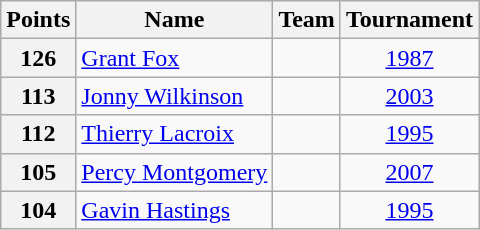<table class="wikitable">
<tr>
<th>Points</th>
<th>Name</th>
<th>Team</th>
<th>Tournament</th>
</tr>
<tr>
<th>126</th>
<td><a href='#'>Grant Fox</a></td>
<td></td>
<td align=center><a href='#'>1987</a></td>
</tr>
<tr>
<th>113</th>
<td><a href='#'>Jonny Wilkinson</a></td>
<td></td>
<td align=center><a href='#'>2003</a></td>
</tr>
<tr>
<th>112</th>
<td><a href='#'>Thierry Lacroix</a></td>
<td></td>
<td align=center><a href='#'>1995</a></td>
</tr>
<tr>
<th>105</th>
<td><a href='#'>Percy Montgomery</a></td>
<td></td>
<td align=center><a href='#'>2007</a></td>
</tr>
<tr>
<th>104</th>
<td><a href='#'>Gavin Hastings</a></td>
<td></td>
<td align=center><a href='#'>1995</a></td>
</tr>
</table>
